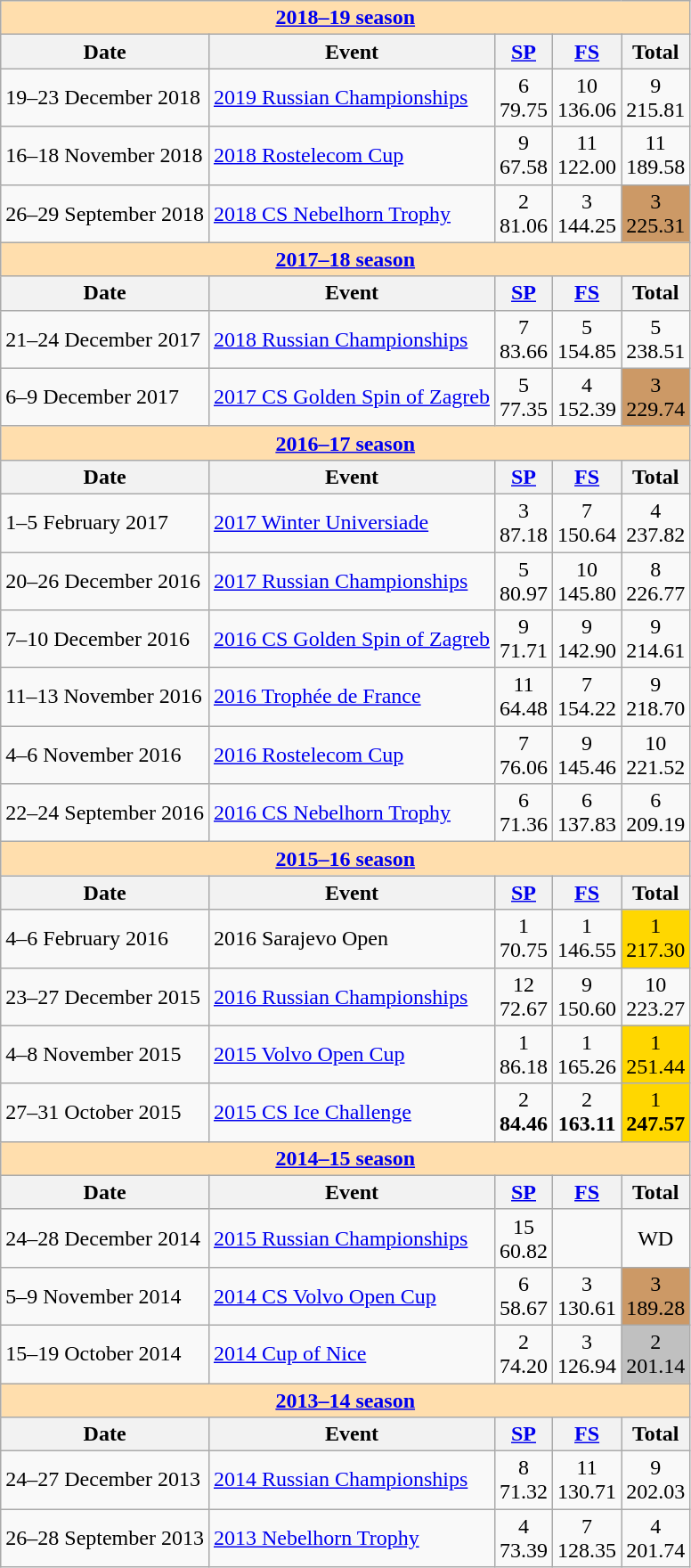<table class="wikitable">
<tr>
<td style="background-color: #ffdead;" colspan=5 align=center><a href='#'><strong>2018–19 season</strong></a></td>
</tr>
<tr>
<th>Date</th>
<th>Event</th>
<th><a href='#'>SP</a></th>
<th><a href='#'>FS</a></th>
<th>Total</th>
</tr>
<tr>
<td>19–23 December 2018</td>
<td><a href='#'>2019 Russian Championships</a></td>
<td align=center>6 <br> 79.75</td>
<td align=center>10 <br> 136.06</td>
<td align=center>9 <br> 215.81</td>
</tr>
<tr>
<td>16–18 November 2018</td>
<td><a href='#'>2018 Rostelecom Cup</a></td>
<td align=center>9 <br> 67.58</td>
<td align=center>11 <br> 122.00</td>
<td align=center>11 <br> 189.58</td>
</tr>
<tr>
<td>26–29 September 2018</td>
<td><a href='#'>2018 CS Nebelhorn Trophy</a></td>
<td align=center>2 <br> 81.06</td>
<td align=center>3 <br> 144.25</td>
<td align=center bgcolor=cc9966>3 <br> 225.31</td>
</tr>
<tr>
<td style="background-color: #ffdead;" colspan=5 align=center><a href='#'><strong>2017–18 season</strong></a></td>
</tr>
<tr>
<th>Date</th>
<th>Event</th>
<th><a href='#'>SP</a></th>
<th><a href='#'>FS</a></th>
<th>Total</th>
</tr>
<tr>
<td>21–24 December 2017</td>
<td><a href='#'>2018 Russian Championships</a></td>
<td align=center>7 <br> 83.66</td>
<td align=center>5 <br> 154.85</td>
<td align=center>5 <br> 238.51</td>
</tr>
<tr>
<td>6–9 December 2017</td>
<td><a href='#'>2017 CS Golden Spin of Zagreb</a></td>
<td align=center>5 <br> 77.35</td>
<td align=center>4 <br> 152.39</td>
<td align=center bgcolor=cc9966>3 <br> 229.74</td>
</tr>
<tr>
<td style="background-color: #ffdead;" colspan=5 align=center><a href='#'><strong>2016–17 season</strong></a></td>
</tr>
<tr>
<th>Date</th>
<th>Event</th>
<th><a href='#'>SP</a></th>
<th><a href='#'>FS</a></th>
<th>Total</th>
</tr>
<tr>
<td>1–5 February 2017</td>
<td><a href='#'>2017 Winter Universiade</a></td>
<td align=center>3 <br> 87.18</td>
<td align=center>7 <br> 150.64</td>
<td align=center>4 <br> 237.82</td>
</tr>
<tr>
<td>20–26 December 2016</td>
<td><a href='#'>2017 Russian Championships</a></td>
<td align=center>5 <br> 80.97</td>
<td align=center>10 <br> 145.80</td>
<td align=center>8 <br> 226.77</td>
</tr>
<tr>
<td>7–10 December 2016</td>
<td><a href='#'>2016 CS Golden Spin of Zagreb</a></td>
<td align=center>9 <br> 71.71</td>
<td align=center>9 <br> 142.90</td>
<td align=center>9 <br> 214.61</td>
</tr>
<tr>
<td>11–13 November 2016</td>
<td><a href='#'>2016 Trophée de France</a></td>
<td align=center>11 <br> 64.48</td>
<td align=center>7 <br> 154.22</td>
<td align=center>9 <br> 218.70</td>
</tr>
<tr>
<td>4–6 November 2016</td>
<td><a href='#'>2016 Rostelecom Cup</a></td>
<td align=center>7 <br> 76.06</td>
<td align=center>9 <br> 145.46</td>
<td align=center>10 <br> 221.52</td>
</tr>
<tr>
<td>22–24 September 2016</td>
<td><a href='#'>2016 CS Nebelhorn Trophy</a></td>
<td align=center>6 <br> 71.36</td>
<td align=center>6 <br> 137.83</td>
<td align=center>6 <br> 209.19</td>
</tr>
<tr>
<td style="background-color: #ffdead;" colspan=5 align=center><a href='#'><strong>2015–16 season</strong></a></td>
</tr>
<tr>
<th>Date</th>
<th>Event</th>
<th><a href='#'>SP</a></th>
<th><a href='#'>FS</a></th>
<th>Total</th>
</tr>
<tr>
<td>4–6 February 2016</td>
<td>2016 Sarajevo Open</td>
<td align=center>1 <br> 70.75</td>
<td align=center>1 <br> 146.55</td>
<td align=center bgcolor=gold>1 <br> 217.30</td>
</tr>
<tr>
<td>23–27 December 2015</td>
<td><a href='#'>2016 Russian Championships</a></td>
<td align=center>12 <br> 72.67</td>
<td align=center>9 <br> 150.60</td>
<td align=center>10 <br> 223.27</td>
</tr>
<tr>
<td>4–8 November 2015</td>
<td><a href='#'>2015 Volvo Open Cup</a></td>
<td align=center>1 <br> 86.18</td>
<td align=center>1 <br> 165.26</td>
<td align=center bgcolor=gold>1 <br> 251.44</td>
</tr>
<tr>
<td>27–31 October 2015</td>
<td><a href='#'>2015 CS Ice Challenge</a></td>
<td align=center>2 <br> <strong>84.46</strong></td>
<td align=center>2 <br> <strong>163.11</strong></td>
<td align=center bgcolor=gold>1 <br> <strong>247.57</strong></td>
</tr>
<tr>
<td style="background-color: #ffdead;" colspan=5 align=center><a href='#'><strong>2014–15 season</strong></a></td>
</tr>
<tr>
<th>Date</th>
<th>Event</th>
<th><a href='#'>SP</a></th>
<th><a href='#'>FS</a></th>
<th>Total</th>
</tr>
<tr>
<td>24–28 December 2014</td>
<td><a href='#'>2015 Russian Championships</a></td>
<td align=center>15 <br> 60.82</td>
<td align=center><br></td>
<td align=center>WD <br></td>
</tr>
<tr>
<td>5–9 November 2014</td>
<td><a href='#'>2014 CS Volvo Open Cup</a></td>
<td align=center>6 <br> 58.67</td>
<td align=center>3 <br> 130.61</td>
<td align=center bgcolor=cc9966>3 <br> 189.28</td>
</tr>
<tr>
<td>15–19 October 2014</td>
<td><a href='#'>2014 Cup of Nice</a></td>
<td align=center>2 <br> 74.20</td>
<td align=center>3 <br> 126.94</td>
<td align=center bgcolor=silver>2 <br> 201.14</td>
</tr>
<tr>
<td style="background-color: #ffdead;" colspan=5 align=center><a href='#'><strong>2013–14 season</strong></a></td>
</tr>
<tr>
<th>Date</th>
<th>Event</th>
<th><a href='#'>SP</a></th>
<th><a href='#'>FS</a></th>
<th>Total</th>
</tr>
<tr>
<td>24–27 December 2013</td>
<td><a href='#'>2014 Russian Championships</a></td>
<td align=center>8 <br> 71.32</td>
<td align=center>11 <br> 130.71</td>
<td align=center>9 <br> 202.03</td>
</tr>
<tr>
<td>26–28 September 2013</td>
<td><a href='#'>2013 Nebelhorn Trophy</a></td>
<td align=center>4 <br> 73.39</td>
<td align=center>7 <br> 128.35</td>
<td align=center>4 <br> 201.74</td>
</tr>
</table>
